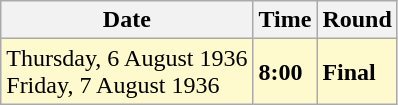<table class="wikitable">
<tr>
<th>Date</th>
<th>Time</th>
<th>Round</th>
</tr>
<tr style=background:lemonchiffon>
<td>Thursday, 6 August 1936<br>Friday, 7 August 1936</td>
<td><strong>8:00</strong></td>
<td><strong>Final</strong></td>
</tr>
</table>
